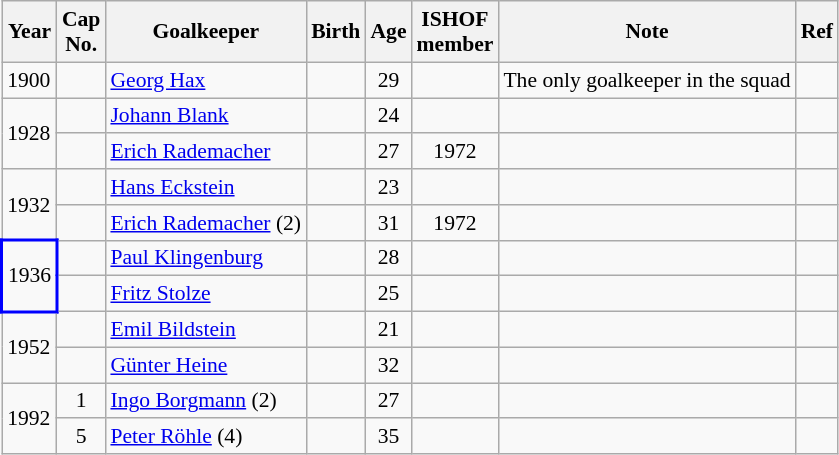<table class="wikitable sortable" style="text-align: center; font-size: 90%; margin-left: 1em;">
<tr>
<th>Year</th>
<th class="unsortable">Cap<br>No.</th>
<th>Goalkeeper</th>
<th>Birth</th>
<th>Age</th>
<th>ISHOF<br>member</th>
<th>Note</th>
<th class="unsortable">Ref</th>
</tr>
<tr>
<td style="text-align: left;">1900</td>
<td></td>
<td style="text-align: left;" data-sort-value="Hax, Georg"><a href='#'>Georg Hax</a></td>
<td></td>
<td>29</td>
<td></td>
<td style="text-align: left;">The only goalkeeper in the squad</td>
<td></td>
</tr>
<tr>
<td rowspan="2" style="text-align: left;">1928 </td>
<td></td>
<td style="text-align: left;" data-sort-value="Blank, Johann"><a href='#'>Johann Blank</a></td>
<td></td>
<td>24</td>
<td></td>
<td style="text-align: left;"></td>
<td></td>
</tr>
<tr>
<td></td>
<td style="text-align: left;" data-sort-value="Rademacher, Erich"><a href='#'>Erich Rademacher</a></td>
<td></td>
<td>27</td>
<td>1972</td>
<td style="text-align: left;"></td>
<td></td>
</tr>
<tr>
<td rowspan="2" style="text-align: left;">1932 </td>
<td></td>
<td style="text-align: left;" data-sort-value="Eckstein, Hans"><a href='#'>Hans Eckstein</a></td>
<td></td>
<td>23</td>
<td></td>
<td style="text-align: left;"></td>
<td></td>
</tr>
<tr>
<td></td>
<td style="text-align: left;" data-sort-value="Rademacher, Erich"><a href='#'>Erich Rademacher</a> (2)</td>
<td></td>
<td>31</td>
<td>1972</td>
<td style="text-align: left;"></td>
<td></td>
</tr>
<tr>
<td rowspan="2" style="border: 2px solid blue; text-align: left;">1936 </td>
<td></td>
<td style="text-align: left;" data-sort-value="Klingenburg, Paul"><a href='#'>Paul Klingenburg</a></td>
<td></td>
<td>28</td>
<td></td>
<td style="text-align: left;"></td>
<td></td>
</tr>
<tr>
<td></td>
<td style="text-align: left;" data-sort-value="Stolze, Fritz"><a href='#'>Fritz Stolze</a></td>
<td></td>
<td>25</td>
<td></td>
<td style="text-align: left;"></td>
<td></td>
</tr>
<tr>
<td rowspan="2" style="text-align: left;">1952</td>
<td></td>
<td style="text-align: left;" data-sort-value="Bildstein, Emil"><a href='#'>Emil Bildstein</a></td>
<td></td>
<td>21</td>
<td></td>
<td style="text-align: left;"></td>
<td></td>
</tr>
<tr>
<td></td>
<td style="text-align: left;" data-sort-value="Heine, Günter"><a href='#'>Günter Heine</a></td>
<td></td>
<td>32</td>
<td></td>
<td style="text-align: left;"></td>
<td></td>
</tr>
<tr>
<td rowspan="2" style="text-align: left;">1992</td>
<td>1</td>
<td style="text-align: left;" data-sort-value="Borgmann, Ingo"><a href='#'>Ingo Borgmann</a> (2)</td>
<td></td>
<td>27</td>
<td></td>
<td style="text-align: left;"></td>
<td></td>
</tr>
<tr>
<td>5</td>
<td style="text-align: left;" data-sort-value="Röhle, Peter"><a href='#'>Peter Röhle</a> (4)</td>
<td></td>
<td>35</td>
<td></td>
<td style="text-align: left;"></td>
<td></td>
</tr>
</table>
